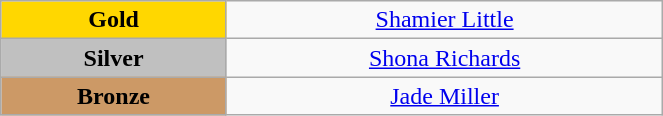<table class="wikitable" style="text-align:center; " width="35%">
<tr>
<td bgcolor="gold"><strong>Gold</strong></td>
<td><a href='#'>Shamier Little</a><br>  <small><em></em></small></td>
</tr>
<tr>
<td bgcolor="silver"><strong>Silver</strong></td>
<td><a href='#'>Shona Richards</a><br>  <small><em></em></small></td>
</tr>
<tr>
<td bgcolor="CC9966"><strong>Bronze</strong></td>
<td><a href='#'>Jade Miller</a><br>  <small><em></em></small></td>
</tr>
</table>
